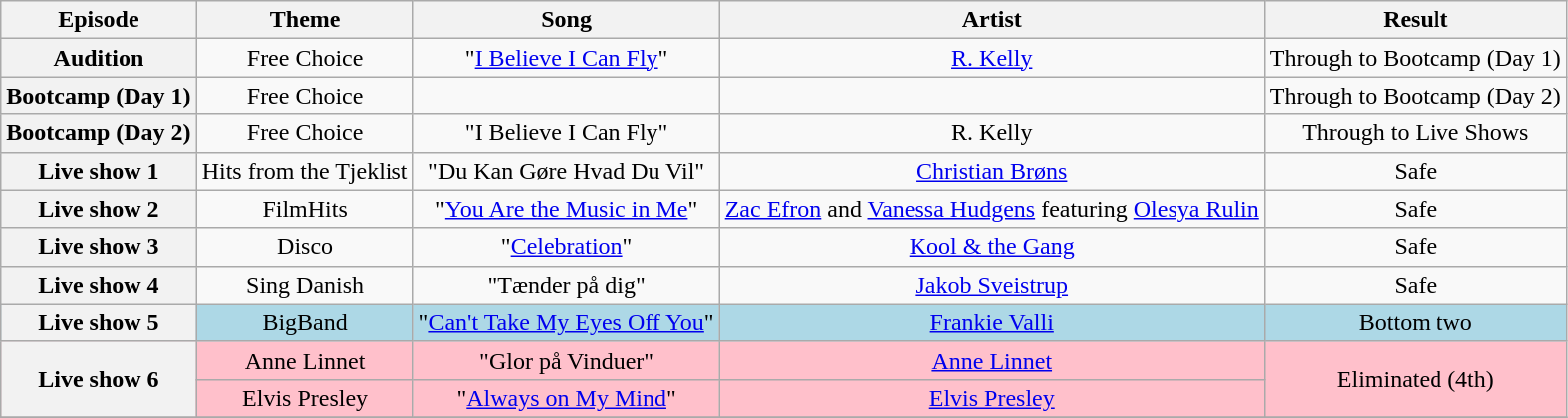<table class="wikitable" style="text-align:center;">
<tr>
<th scope="col">Episode</th>
<th scope="col">Theme</th>
<th scope="col">Song</th>
<th scope="col">Artist</th>
<th scope="col">Result</th>
</tr>
<tr>
<th scope="row">Audition</th>
<td>Free Choice</td>
<td>"<a href='#'>I Believe I Can Fly</a>"</td>
<td><a href='#'>R. Kelly</a></td>
<td>Through to Bootcamp (Day 1)</td>
</tr>
<tr>
<th scope="row">Bootcamp (Day 1)</th>
<td>Free Choice</td>
<td></td>
<td></td>
<td>Through to Bootcamp (Day 2)</td>
</tr>
<tr>
<th scope="row">Bootcamp (Day 2)</th>
<td>Free Choice</td>
<td>"I Believe I Can Fly"</td>
<td>R. Kelly</td>
<td>Through to Live Shows</td>
</tr>
<tr>
<th scope="row">Live show 1</th>
<td>Hits from the Tjeklist</td>
<td>"Du Kan Gøre Hvad Du Vil"</td>
<td><a href='#'>Christian Brøns</a></td>
<td>Safe</td>
</tr>
<tr>
<th scope="row">Live show 2</th>
<td>FilmHits</td>
<td>"<a href='#'>You Are the Music in Me</a>"</td>
<td><a href='#'>Zac Efron</a> and <a href='#'>Vanessa Hudgens</a> featuring <a href='#'>Olesya Rulin</a></td>
<td>Safe</td>
</tr>
<tr>
<th scope="row">Live show 3</th>
<td>Disco</td>
<td>"<a href='#'>Celebration</a>"</td>
<td><a href='#'>Kool & the Gang</a></td>
<td>Safe</td>
</tr>
<tr>
<th scope="row">Live show 4</th>
<td>Sing Danish</td>
<td>"Tænder på dig"</td>
<td><a href='#'>Jakob Sveistrup</a></td>
<td>Safe</td>
</tr>
<tr bgcolor=lightblue>
<th scope="row">Live show 5</th>
<td>BigBand</td>
<td>"<a href='#'>Can't Take My Eyes Off You</a>"</td>
<td><a href='#'>Frankie Valli</a></td>
<td>Bottom two</td>
</tr>
<tr bgcolor=pink>
<th scope="row" rowspan="2">Live show 6</th>
<td>Anne Linnet</td>
<td>"Glor på Vinduer"</td>
<td><a href='#'>Anne Linnet</a></td>
<td rowspan="2">Eliminated (4th)</td>
</tr>
<tr bgcolor=pink>
<td>Elvis Presley</td>
<td>"<a href='#'>Always on My Mind</a>"</td>
<td><a href='#'>Elvis Presley</a></td>
</tr>
<tr>
</tr>
</table>
